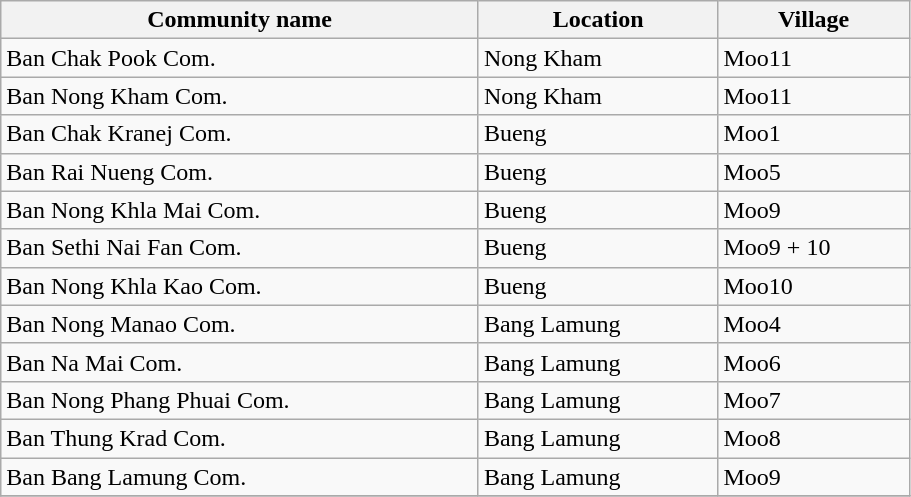<table class="wikitable" style="width:48%; display:inline-table;">
<tr>
<th>Community name</th>
<th>Location</th>
<th>Village</th>
</tr>
<tr>
<td>Ban Chak Pook Com.</td>
<td>Nong Kham</td>
<td>Moo11</td>
</tr>
<tr>
<td>Ban Nong Kham Com.</td>
<td>Nong Kham</td>
<td>Moo11</td>
</tr>
<tr>
<td>Ban Chak Kranej Com.</td>
<td>Bueng</td>
<td>Moo1</td>
</tr>
<tr>
<td>Ban Rai Nueng Com.</td>
<td>Bueng</td>
<td>Moo5</td>
</tr>
<tr>
<td>Ban Nong Khla Mai Com.</td>
<td>Bueng</td>
<td>Moo9</td>
</tr>
<tr>
<td>Ban Sethi Nai Fan Com.</td>
<td>Bueng</td>
<td>Moo9 + 10</td>
</tr>
<tr>
<td>Ban Nong Khla Kao Com.</td>
<td>Bueng</td>
<td>Moo10</td>
</tr>
<tr>
<td>Ban Nong Manao Com.</td>
<td>Bang Lamung</td>
<td>Moo4</td>
</tr>
<tr>
<td>Ban Na Mai Com.</td>
<td>Bang Lamung</td>
<td>Moo6</td>
</tr>
<tr>
<td>Ban Nong Phang Phuai Com.</td>
<td>Bang Lamung</td>
<td>Moo7</td>
</tr>
<tr>
<td>Ban Thung Krad Com.</td>
<td>Bang Lamung</td>
<td>Moo8</td>
</tr>
<tr>
<td>Ban Bang Lamung Com.</td>
<td>Bang Lamung</td>
<td>Moo9</td>
</tr>
<tr>
</tr>
</table>
